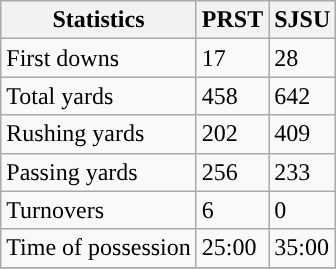<table class="wikitable">
<tr>
<th>Statistics</th>
<th>PRST</th>
<th>SJSU</th>
</tr>
<tr>
<td>First downs</td>
<td>17</td>
<td>28</td>
</tr>
<tr>
<td>Total yards</td>
<td>458</td>
<td>642</td>
</tr>
<tr>
<td>Rushing yards</td>
<td>202</td>
<td>409</td>
</tr>
<tr>
<td>Passing yards</td>
<td>256</td>
<td>233</td>
</tr>
<tr>
<td>Turnovers</td>
<td>6</td>
<td>0</td>
</tr>
<tr>
<td>Time of possession</td>
<td>25:00</td>
<td>35:00</td>
</tr>
<tr>
</tr>
</table>
